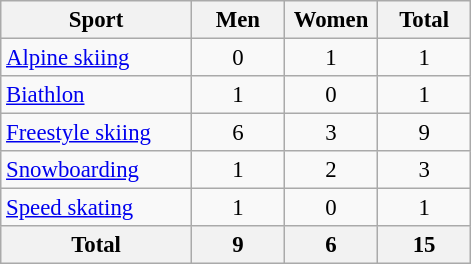<table class="wikitable sortable" style="text-align:center; font-size: 95%;">
<tr>
<th width=120>Sport</th>
<th width=55>Men</th>
<th width=55>Women</th>
<th width=55>Total</th>
</tr>
<tr>
<td align=left><a href='#'>Alpine skiing</a></td>
<td>0</td>
<td>1</td>
<td>1</td>
</tr>
<tr>
<td align=left><a href='#'>Biathlon</a></td>
<td>1</td>
<td>0</td>
<td>1</td>
</tr>
<tr>
<td align=left><a href='#'>Freestyle skiing</a></td>
<td>6</td>
<td>3</td>
<td>9</td>
</tr>
<tr>
<td align=left><a href='#'>Snowboarding</a></td>
<td>1</td>
<td>2</td>
<td>3</td>
</tr>
<tr>
<td align=left><a href='#'>Speed skating</a></td>
<td>1</td>
<td>0</td>
<td>1</td>
</tr>
<tr>
<th>Total</th>
<th>9</th>
<th>6</th>
<th>15</th>
</tr>
</table>
